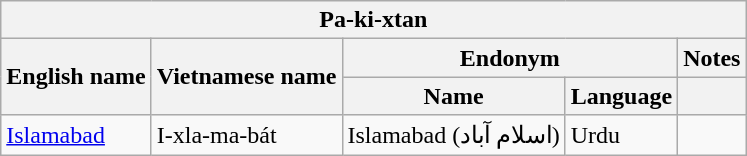<table class="wikitable sortable">
<tr>
<th colspan="5"> <strong>Pa-ki-xtan</strong></th>
</tr>
<tr>
<th rowspan="2">English name</th>
<th rowspan="2">Vietnamese name</th>
<th colspan="2">Endonym</th>
<th>Notes</th>
</tr>
<tr>
<th>Name</th>
<th>Language</th>
<th></th>
</tr>
<tr>
<td><a href='#'>Islamabad</a></td>
<td>I-xla-ma-bát</td>
<td>Islamabad (اسلام آباد)</td>
<td>Urdu</td>
</tr>
</table>
